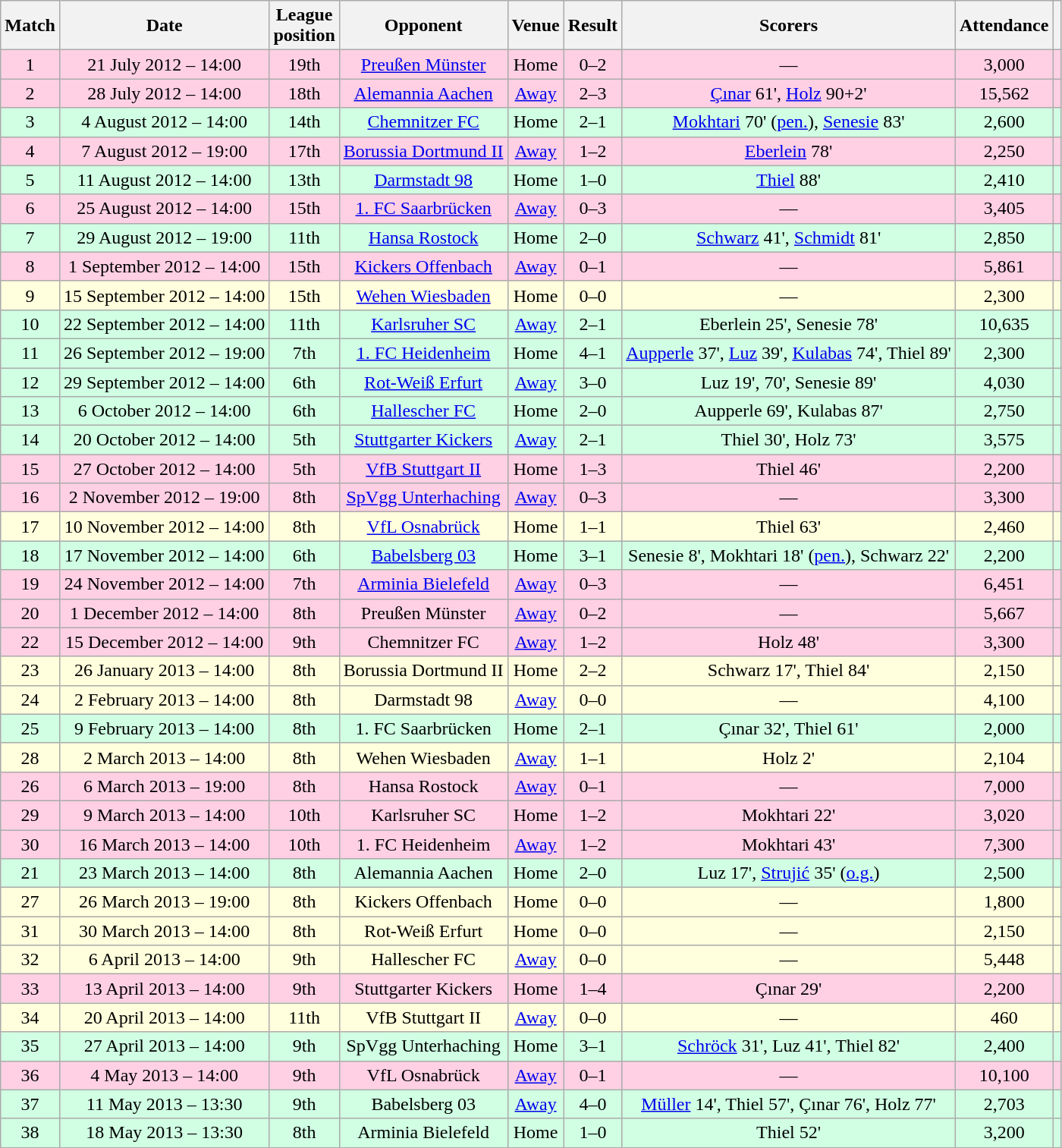<table class="wikitable" style="text-align:center">
<tr>
<th>Match</th>
<th>Date</th>
<th>League<br>position</th>
<th>Opponent</th>
<th>Venue</th>
<th>Result</th>
<th>Scorers</th>
<th>Attendance</th>
<th></th>
</tr>
<tr style="background:#ffd0e3;">
<td>1</td>
<td>21 July 2012 – 14:00</td>
<td>19th</td>
<td><a href='#'>Preußen Münster</a></td>
<td>Home</td>
<td>0–2</td>
<td>—</td>
<td>3,000</td>
<td></td>
</tr>
<tr style="background:#ffd0e3;">
<td>2</td>
<td>28 July 2012 – 14:00</td>
<td>18th</td>
<td><a href='#'>Alemannia Aachen</a></td>
<td><a href='#'>Away</a></td>
<td>2–3</td>
<td><a href='#'>Çınar</a> 61', <a href='#'>Holz</a> 90+2'</td>
<td>15,562</td>
<td></td>
</tr>
<tr style="background:#d0ffe3;">
<td>3</td>
<td>4 August 2012 – 14:00</td>
<td>14th</td>
<td><a href='#'>Chemnitzer FC</a></td>
<td>Home</td>
<td>2–1</td>
<td><a href='#'>Mokhtari</a> 70' (<a href='#'>pen.</a>), <a href='#'>Senesie</a> 83'</td>
<td>2,600</td>
<td></td>
</tr>
<tr style="background:#ffd0e3;">
<td>4</td>
<td>7 August 2012 – 19:00</td>
<td>17th</td>
<td><a href='#'>Borussia Dortmund II</a></td>
<td><a href='#'>Away</a></td>
<td>1–2</td>
<td><a href='#'>Eberlein</a> 78'</td>
<td>2,250</td>
<td></td>
</tr>
<tr style="background:#d0ffe3;">
<td>5</td>
<td>11 August 2012 – 14:00</td>
<td>13th</td>
<td><a href='#'>Darmstadt 98</a></td>
<td>Home</td>
<td>1–0</td>
<td><a href='#'>Thiel</a> 88'</td>
<td>2,410</td>
<td></td>
</tr>
<tr style="background:#ffd0e3;">
<td>6</td>
<td>25 August 2012 – 14:00</td>
<td>15th</td>
<td><a href='#'>1. FC Saarbrücken</a></td>
<td><a href='#'>Away</a></td>
<td>0–3</td>
<td>—</td>
<td>3,405</td>
<td></td>
</tr>
<tr style="background:#d0ffe3;">
<td>7</td>
<td>29 August 2012 – 19:00</td>
<td>11th</td>
<td><a href='#'>Hansa Rostock</a></td>
<td>Home</td>
<td>2–0</td>
<td><a href='#'>Schwarz</a> 41', <a href='#'>Schmidt</a> 81'</td>
<td>2,850</td>
<td></td>
</tr>
<tr style="background:#ffd0e3;">
<td>8</td>
<td>1 September 2012 – 14:00</td>
<td>15th</td>
<td><a href='#'>Kickers Offenbach</a></td>
<td><a href='#'>Away</a></td>
<td>0–1</td>
<td>—</td>
<td>5,861</td>
<td></td>
</tr>
<tr style="background:#ffffdd;">
<td>9</td>
<td>15 September 2012 – 14:00</td>
<td>15th</td>
<td><a href='#'>Wehen Wiesbaden</a></td>
<td>Home</td>
<td>0–0</td>
<td>—</td>
<td>2,300</td>
<td></td>
</tr>
<tr style="background:#d0ffe3;">
<td>10</td>
<td>22 September 2012 – 14:00</td>
<td>11th</td>
<td><a href='#'>Karlsruher SC</a></td>
<td><a href='#'>Away</a></td>
<td>2–1</td>
<td>Eberlein 25', Senesie 78'</td>
<td>10,635</td>
<td></td>
</tr>
<tr style="background:#d0ffe3;">
<td>11</td>
<td>26 September 2012 – 19:00</td>
<td>7th</td>
<td><a href='#'>1. FC Heidenheim</a></td>
<td>Home</td>
<td>4–1</td>
<td><a href='#'>Aupperle</a> 37', <a href='#'>Luz</a> 39', <a href='#'>Kulabas</a> 74', Thiel 89'</td>
<td>2,300</td>
<td></td>
</tr>
<tr style="background:#d0ffe3;">
<td>12</td>
<td>29 September 2012 – 14:00</td>
<td>6th</td>
<td><a href='#'>Rot-Weiß Erfurt</a></td>
<td><a href='#'>Away</a></td>
<td>3–0</td>
<td>Luz 19', 70', Senesie 89'</td>
<td>4,030</td>
<td></td>
</tr>
<tr style="background:#d0ffe3;">
<td>13</td>
<td>6 October 2012 – 14:00</td>
<td>6th</td>
<td><a href='#'>Hallescher FC</a></td>
<td>Home</td>
<td>2–0</td>
<td>Aupperle 69', Kulabas 87'</td>
<td>2,750</td>
<td></td>
</tr>
<tr style="background:#d0ffe3;">
<td>14</td>
<td>20 October 2012 – 14:00</td>
<td>5th</td>
<td><a href='#'>Stuttgarter Kickers</a></td>
<td><a href='#'>Away</a></td>
<td>2–1</td>
<td>Thiel 30', Holz 73'</td>
<td>3,575</td>
<td></td>
</tr>
<tr style="background:#ffd0e3;">
<td>15</td>
<td>27 October 2012 – 14:00</td>
<td>5th</td>
<td><a href='#'>VfB Stuttgart II</a></td>
<td>Home</td>
<td>1–3</td>
<td>Thiel 46'</td>
<td>2,200</td>
<td></td>
</tr>
<tr style="background:#ffd0e3;">
<td>16</td>
<td>2 November 2012 – 19:00</td>
<td>8th</td>
<td><a href='#'>SpVgg Unterhaching</a></td>
<td><a href='#'>Away</a></td>
<td>0–3</td>
<td>—</td>
<td>3,300</td>
<td></td>
</tr>
<tr style="background:#ffffdd;">
<td>17</td>
<td>10 November 2012 – 14:00</td>
<td>8th</td>
<td><a href='#'>VfL Osnabrück</a></td>
<td>Home</td>
<td>1–1</td>
<td>Thiel 63'</td>
<td>2,460</td>
<td></td>
</tr>
<tr style="background:#d0ffe3;">
<td>18</td>
<td>17 November 2012 – 14:00</td>
<td>6th</td>
<td><a href='#'>Babelsberg 03</a></td>
<td>Home</td>
<td>3–1</td>
<td>Senesie 8', Mokhtari 18' (<a href='#'>pen.</a>), Schwarz 22'</td>
<td>2,200</td>
<td></td>
</tr>
<tr style="background:#ffd0e3;">
<td>19</td>
<td>24 November 2012 – 14:00</td>
<td>7th</td>
<td><a href='#'>Arminia Bielefeld</a></td>
<td><a href='#'>Away</a></td>
<td>0–3</td>
<td>—</td>
<td>6,451</td>
<td></td>
</tr>
<tr style="background:#ffd0e3;">
<td>20</td>
<td>1 December 2012 – 14:00</td>
<td>8th</td>
<td>Preußen Münster</td>
<td><a href='#'>Away</a></td>
<td>0–2</td>
<td>—</td>
<td>5,667</td>
<td></td>
</tr>
<tr style="background:#ffd0e3;">
<td>22</td>
<td>15 December 2012 – 14:00</td>
<td>9th</td>
<td>Chemnitzer FC</td>
<td><a href='#'>Away</a></td>
<td>1–2</td>
<td>Holz 48'</td>
<td>3,300</td>
<td></td>
</tr>
<tr style="background:#ffffdd;">
<td>23</td>
<td>26 January 2013 – 14:00</td>
<td>8th</td>
<td>Borussia Dortmund II</td>
<td>Home</td>
<td>2–2</td>
<td>Schwarz 17', Thiel 84'</td>
<td>2,150</td>
<td></td>
</tr>
<tr style="background:#ffffdd;">
<td>24</td>
<td>2 February 2013 – 14:00</td>
<td>8th</td>
<td>Darmstadt 98</td>
<td><a href='#'>Away</a></td>
<td>0–0</td>
<td>—</td>
<td>4,100</td>
<td></td>
</tr>
<tr style="background:#d0ffe3;">
<td>25</td>
<td>9 February 2013 – 14:00</td>
<td>8th</td>
<td>1. FC Saarbrücken</td>
<td>Home</td>
<td>2–1</td>
<td>Çınar 32', Thiel 61'</td>
<td>2,000</td>
<td></td>
</tr>
<tr style="background:#ffffdd;">
<td>28</td>
<td>2 March 2013 – 14:00</td>
<td>8th</td>
<td>Wehen Wiesbaden</td>
<td><a href='#'>Away</a></td>
<td>1–1</td>
<td>Holz 2'</td>
<td>2,104</td>
<td></td>
</tr>
<tr style="background:#ffd0e3;">
<td>26</td>
<td>6 March 2013 – 19:00</td>
<td>8th</td>
<td>Hansa Rostock</td>
<td><a href='#'>Away</a></td>
<td>0–1</td>
<td>—</td>
<td>7,000</td>
<td></td>
</tr>
<tr style="background:#ffd0e3;">
<td>29</td>
<td>9 March 2013 – 14:00</td>
<td>10th</td>
<td>Karlsruher SC</td>
<td>Home</td>
<td>1–2</td>
<td>Mokhtari 22'</td>
<td>3,020</td>
<td></td>
</tr>
<tr style="background:#ffd0e3;">
<td>30</td>
<td>16 March 2013 – 14:00</td>
<td>10th</td>
<td>1. FC Heidenheim</td>
<td><a href='#'>Away</a></td>
<td>1–2</td>
<td>Mokhtari 43'</td>
<td>7,300</td>
<td></td>
</tr>
<tr style="background:#d0ffe3;">
<td>21</td>
<td>23 March 2013 – 14:00</td>
<td>8th</td>
<td>Alemannia Aachen</td>
<td>Home</td>
<td>2–0</td>
<td>Luz 17', <a href='#'>Strujić</a> 35' (<a href='#'>o.g.</a>)</td>
<td>2,500</td>
<td></td>
</tr>
<tr style="background:#ffffdd;">
<td>27</td>
<td>26 March 2013 – 19:00</td>
<td>8th</td>
<td>Kickers Offenbach</td>
<td>Home</td>
<td>0–0</td>
<td>—</td>
<td>1,800</td>
<td></td>
</tr>
<tr style="background:#ffffdd;">
<td>31</td>
<td>30 March 2013 – 14:00</td>
<td>8th</td>
<td>Rot-Weiß Erfurt</td>
<td>Home</td>
<td>0–0</td>
<td>—</td>
<td>2,150</td>
<td></td>
</tr>
<tr style="background:#ffffdd;">
<td>32</td>
<td>6 April 2013 – 14:00</td>
<td>9th</td>
<td>Hallescher FC</td>
<td><a href='#'>Away</a></td>
<td>0–0</td>
<td>—</td>
<td>5,448</td>
<td></td>
</tr>
<tr style="background:#ffd0e3;">
<td>33</td>
<td>13 April 2013 – 14:00</td>
<td>9th</td>
<td>Stuttgarter Kickers</td>
<td>Home</td>
<td>1–4</td>
<td>Çınar 29'</td>
<td>2,200</td>
<td></td>
</tr>
<tr style="background:#ffffdd;">
<td>34</td>
<td>20 April 2013 – 14:00</td>
<td>11th</td>
<td>VfB Stuttgart II</td>
<td><a href='#'>Away</a></td>
<td>0–0</td>
<td>—</td>
<td>460</td>
<td></td>
</tr>
<tr style="background:#d0ffe3;">
<td>35</td>
<td>27 April 2013 – 14:00</td>
<td>9th</td>
<td>SpVgg Unterhaching</td>
<td>Home</td>
<td>3–1</td>
<td><a href='#'>Schröck</a> 31', Luz 41', Thiel 82'</td>
<td>2,400</td>
<td></td>
</tr>
<tr style="background:#ffd0e3;">
<td>36</td>
<td>4 May 2013 – 14:00</td>
<td>9th</td>
<td>VfL Osnabrück</td>
<td><a href='#'>Away</a></td>
<td>0–1</td>
<td>—</td>
<td>10,100</td>
<td></td>
</tr>
<tr style="background:#d0ffe3;">
<td>37</td>
<td>11 May 2013 – 13:30</td>
<td>9th</td>
<td>Babelsberg 03</td>
<td><a href='#'>Away</a></td>
<td>4–0</td>
<td><a href='#'>Müller</a> 14', Thiel 57', Çınar 76', Holz 77'</td>
<td>2,703</td>
<td></td>
</tr>
<tr style="background:#d0ffe3;">
<td>38</td>
<td>18 May 2013 – 13:30</td>
<td>8th</td>
<td>Arminia Bielefeld</td>
<td>Home</td>
<td>1–0</td>
<td>Thiel 52'</td>
<td>3,200</td>
<td></td>
</tr>
</table>
